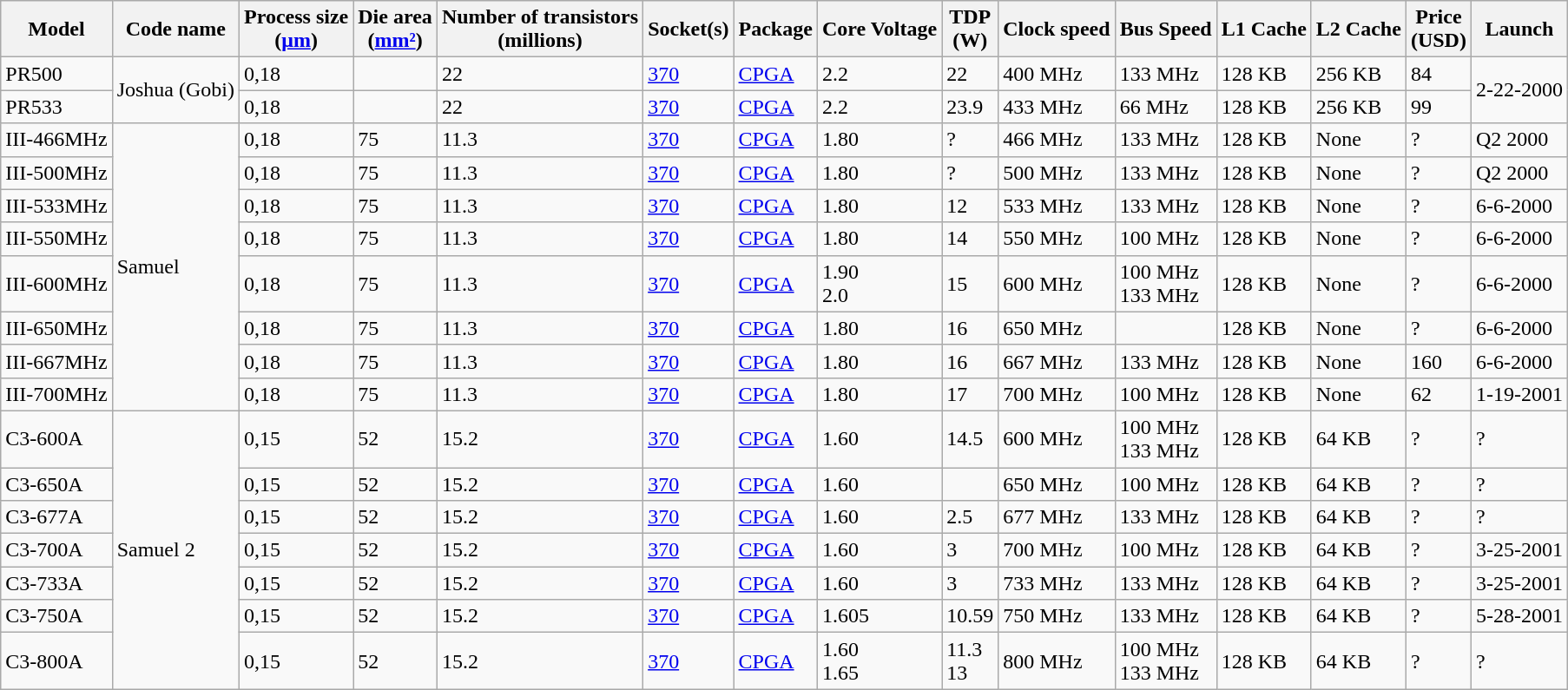<table class="wikitable sortable mw-collapsible">
<tr>
<th>Model</th>
<th>Code name</th>
<th>Process size<br>(<a href='#'>μm</a>)</th>
<th>Die area<br>(<a href='#'>mm²</a>)</th>
<th>Number of transistors<br>(millions)</th>
<th>Socket(s)</th>
<th>Package</th>
<th>Core Voltage</th>
<th>TDP<br>(W)</th>
<th>Clock speed</th>
<th>Bus Speed</th>
<th>L1 Cache</th>
<th>L2 Cache</th>
<th>Price<br>(USD)</th>
<th>Launch</th>
</tr>
<tr>
<td>PR500</td>
<td rowspan="2">Joshua (Gobi)</td>
<td>0,18</td>
<td></td>
<td>22</td>
<td><a href='#'>370</a></td>
<td><a href='#'>CPGA</a></td>
<td>2.2</td>
<td>22</td>
<td>400 MHz</td>
<td>133 MHz</td>
<td>128 KB</td>
<td>256 KB</td>
<td>84</td>
<td rowspan="2">2-22-2000</td>
</tr>
<tr>
<td>PR533</td>
<td>0,18</td>
<td></td>
<td>22</td>
<td><a href='#'>370</a></td>
<td><a href='#'>CPGA</a></td>
<td>2.2</td>
<td>23.9</td>
<td>433 MHz</td>
<td>66 MHz</td>
<td>128 KB</td>
<td>256 KB</td>
<td>99</td>
</tr>
<tr>
<td>III-466MHz</td>
<td rowspan="8">Samuel</td>
<td>0,18</td>
<td>75</td>
<td>11.3</td>
<td><a href='#'>370</a></td>
<td><a href='#'>CPGA</a></td>
<td>1.80</td>
<td>?</td>
<td>466 MHz</td>
<td>133 MHz</td>
<td>128 KB</td>
<td>None</td>
<td>?</td>
<td>Q2 2000</td>
</tr>
<tr>
<td>III-500MHz</td>
<td>0,18</td>
<td>75</td>
<td>11.3</td>
<td><a href='#'>370</a></td>
<td><a href='#'>CPGA</a></td>
<td>1.80</td>
<td>?</td>
<td>500 MHz</td>
<td>133 MHz</td>
<td>128 KB</td>
<td>None</td>
<td>?</td>
<td>Q2 2000</td>
</tr>
<tr>
<td>III-533MHz</td>
<td>0,18</td>
<td>75</td>
<td>11.3</td>
<td><a href='#'>370</a></td>
<td><a href='#'>CPGA</a></td>
<td>1.80</td>
<td>12</td>
<td>533 MHz</td>
<td>133 MHz</td>
<td>128 KB</td>
<td>None</td>
<td>?</td>
<td>6-6-2000</td>
</tr>
<tr>
<td>III-550MHz</td>
<td>0,18</td>
<td>75</td>
<td>11.3</td>
<td><a href='#'>370</a></td>
<td><a href='#'>CPGA</a></td>
<td>1.80</td>
<td>14</td>
<td>550 MHz</td>
<td>100 MHz</td>
<td>128 KB</td>
<td>None</td>
<td>?</td>
<td>6-6-2000</td>
</tr>
<tr>
<td>III-600MHz</td>
<td>0,18</td>
<td>75</td>
<td>11.3</td>
<td><a href='#'>370</a></td>
<td><a href='#'>CPGA</a></td>
<td>1.90<br>2.0</td>
<td>15</td>
<td>600 MHz</td>
<td>100 MHz<br>133 MHz</td>
<td>128 KB</td>
<td>None</td>
<td>?</td>
<td>6-6-2000</td>
</tr>
<tr>
<td>III-650MHz</td>
<td>0,18</td>
<td>75</td>
<td>11.3</td>
<td><a href='#'>370</a></td>
<td><a href='#'>CPGA</a></td>
<td>1.80</td>
<td>16</td>
<td>650 MHz</td>
<td></td>
<td>128 KB</td>
<td>None</td>
<td>?</td>
<td>6-6-2000</td>
</tr>
<tr>
<td>III-667MHz</td>
<td>0,18</td>
<td>75</td>
<td>11.3</td>
<td><a href='#'>370</a></td>
<td><a href='#'>CPGA</a></td>
<td>1.80</td>
<td>16</td>
<td>667 MHz</td>
<td>133 MHz</td>
<td>128 KB</td>
<td>None</td>
<td>160</td>
<td>6-6-2000</td>
</tr>
<tr>
<td>III-700MHz</td>
<td>0,18</td>
<td>75</td>
<td>11.3</td>
<td><a href='#'>370</a></td>
<td><a href='#'>CPGA</a></td>
<td>1.80</td>
<td>17</td>
<td>700 MHz</td>
<td>100 MHz</td>
<td>128 KB</td>
<td>None</td>
<td>62</td>
<td>1-19-2001</td>
</tr>
<tr>
<td>C3-600A</td>
<td rowspan="7">Samuel 2</td>
<td>0,15</td>
<td>52</td>
<td>15.2</td>
<td><a href='#'>370</a></td>
<td><a href='#'>CPGA</a></td>
<td>1.60</td>
<td>14.5</td>
<td>600 MHz</td>
<td>100 MHz<br>133 MHz</td>
<td>128 KB</td>
<td>64 KB</td>
<td>?</td>
<td>?</td>
</tr>
<tr>
<td>C3-650A</td>
<td>0,15</td>
<td>52</td>
<td>15.2</td>
<td><a href='#'>370</a></td>
<td><a href='#'>CPGA</a></td>
<td>1.60</td>
<td></td>
<td>650 MHz</td>
<td>100 MHz</td>
<td>128 KB</td>
<td>64 KB</td>
<td>?</td>
<td>?</td>
</tr>
<tr>
<td>C3-677A</td>
<td>0,15</td>
<td>52</td>
<td>15.2</td>
<td><a href='#'>370</a></td>
<td><a href='#'>CPGA</a></td>
<td>1.60</td>
<td>2.5</td>
<td>677 MHz</td>
<td>133 MHz</td>
<td>128 KB</td>
<td>64 KB</td>
<td>?</td>
<td>?</td>
</tr>
<tr>
<td>C3-700A</td>
<td>0,15</td>
<td>52</td>
<td>15.2</td>
<td><a href='#'>370</a></td>
<td><a href='#'>CPGA</a></td>
<td>1.60</td>
<td>3</td>
<td>700 MHz</td>
<td>100 MHz</td>
<td>128 KB</td>
<td>64 KB</td>
<td>?</td>
<td>3-25-2001</td>
</tr>
<tr>
<td>C3-733A</td>
<td>0,15</td>
<td>52</td>
<td>15.2</td>
<td><a href='#'>370</a></td>
<td><a href='#'>CPGA</a></td>
<td>1.60</td>
<td>3</td>
<td>733 MHz</td>
<td>133 MHz</td>
<td>128 KB</td>
<td>64 KB</td>
<td>?</td>
<td>3-25-2001</td>
</tr>
<tr>
<td>C3-750A</td>
<td>0,15</td>
<td>52</td>
<td>15.2</td>
<td><a href='#'>370</a></td>
<td><a href='#'>CPGA</a></td>
<td>1.605</td>
<td>10.59</td>
<td>750 MHz</td>
<td>133 MHz</td>
<td>128 KB</td>
<td>64 KB</td>
<td>?</td>
<td>5-28-2001</td>
</tr>
<tr>
<td>C3-800A</td>
<td>0,15</td>
<td>52</td>
<td>15.2</td>
<td><a href='#'>370</a></td>
<td><a href='#'>CPGA</a></td>
<td>1.60<br>1.65</td>
<td>11.3<br>13</td>
<td>800 MHz</td>
<td>100 MHz<br>133 MHz</td>
<td>128 KB</td>
<td>64 KB</td>
<td>?</td>
<td>?</td>
</tr>
</table>
